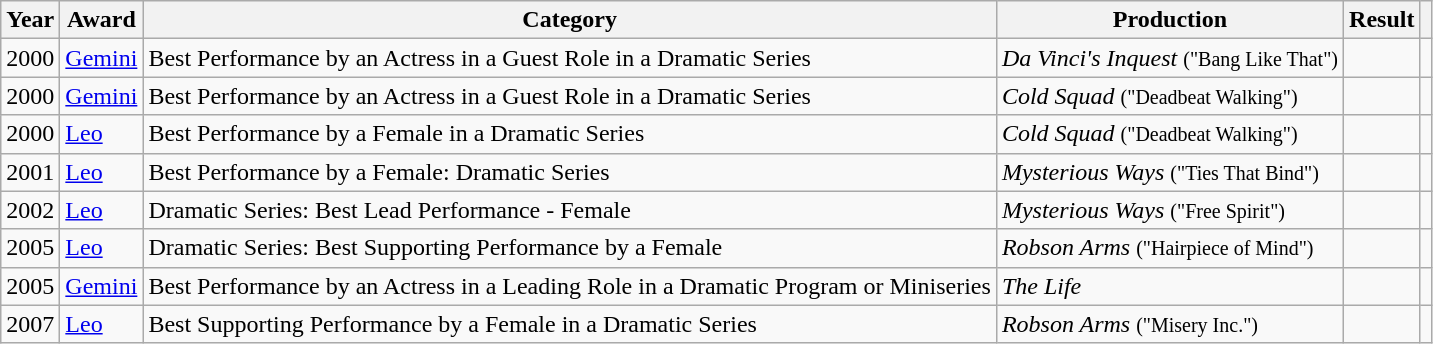<table class="wikitable sortable">
<tr>
<th>Year</th>
<th>Award</th>
<th>Category</th>
<th>Production</th>
<th>Result</th>
<th class="unsortable"></th>
</tr>
<tr>
<td>2000</td>
<td><a href='#'>Gemini</a></td>
<td>Best Performance by an Actress in a Guest Role in a Dramatic Series</td>
<td><em>Da Vinci's Inquest</em> <small>("Bang Like That")</small></td>
<td></td>
<td style="text-align:center;"></td>
</tr>
<tr>
<td>2000</td>
<td><a href='#'>Gemini</a></td>
<td>Best Performance by an Actress in a Guest Role in a Dramatic Series</td>
<td><em>Cold Squad</em> <small>("Deadbeat Walking")</small></td>
<td></td>
<td style="text-align:center;"></td>
</tr>
<tr>
<td>2000</td>
<td><a href='#'>Leo</a></td>
<td>Best Performance by a Female in a Dramatic Series</td>
<td><em>Cold Squad</em> <small>("Deadbeat Walking")</small></td>
<td></td>
<td style="text-align:center;"></td>
</tr>
<tr>
<td>2001</td>
<td><a href='#'>Leo</a></td>
<td>Best Performance by a Female: Dramatic Series</td>
<td><em>Mysterious Ways</em> <small>("Ties That Bind")</small></td>
<td></td>
<td style="text-align:center;"></td>
</tr>
<tr>
<td>2002</td>
<td><a href='#'>Leo</a></td>
<td>Dramatic Series: Best Lead Performance - Female</td>
<td><em>Mysterious Ways</em> <small>("Free Spirit")</small></td>
<td></td>
<td style="text-align:center;"></td>
</tr>
<tr>
<td>2005</td>
<td><a href='#'>Leo</a></td>
<td>Dramatic Series: Best Supporting Performance by a Female</td>
<td><em>Robson Arms</em> <small>("Hairpiece of Mind")</small></td>
<td></td>
<td style="text-align:center;"></td>
</tr>
<tr>
<td>2005</td>
<td><a href='#'>Gemini</a></td>
<td>Best Performance by an Actress in a Leading Role in a Dramatic Program or Miniseries</td>
<td><em>The Life</em></td>
<td></td>
<td style="text-align:center;"></td>
</tr>
<tr>
<td>2007</td>
<td><a href='#'>Leo</a></td>
<td>Best Supporting Performance by a Female in a Dramatic Series</td>
<td><em>Robson Arms</em> <small>("Misery Inc.")</small></td>
<td></td>
<td style="text-align:center;"></td>
</tr>
</table>
